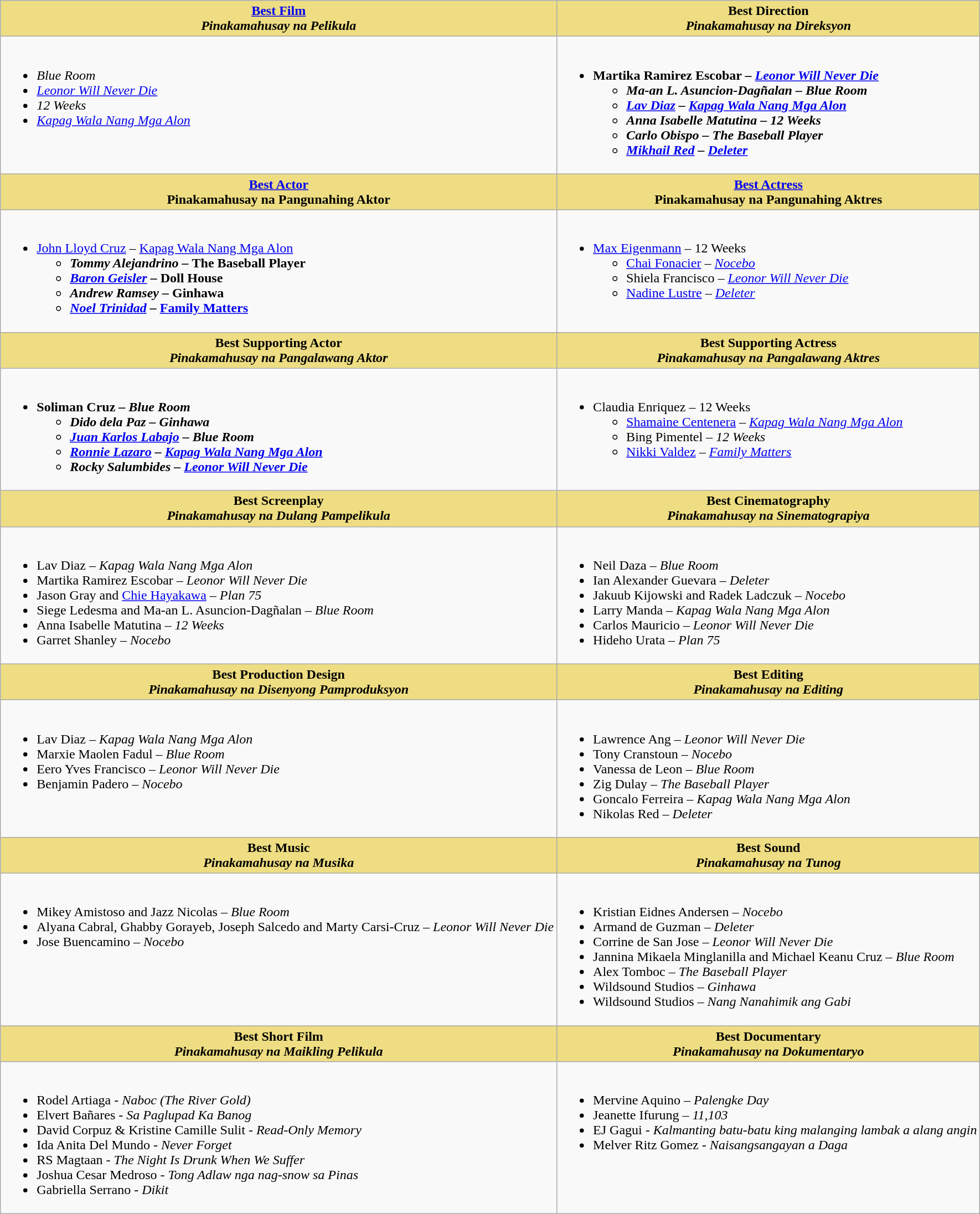<table class="wikitable">
<tr>
<th style="background:#EEDD82;"><a href='#'>Best Film</a><br><em>Pinakamahusay na Pelikula</em></th>
<th style="background:#EEDD82;">Best Direction<br><em>Pinakamahusay na Direksyon</em></th>
</tr>
<tr>
<td valign="top"><br><ul><li><em>Blue Room</em></li><li><em><a href='#'>Leonor Will Never Die</a></em></li><li><em>12 Weeks</em></li><li><em><a href='#'>Kapag Wala Nang Mga Alon</a></em></li></ul></td>
<td valign="top"><br><ul><li><strong>Martika Ramirez Escobar – <em><a href='#'>Leonor Will Never Die</a><strong><em><ul><li>Ma-an L. Asuncion-Dagñalan – </em>Blue Room<em></li><li><a href='#'>Lav Diaz</a> – </em><a href='#'>Kapag Wala Nang Mga Alon</a><em></li><li>Anna Isabelle Matutina – </em>12 Weeks<em></li><li>Carlo Obispo – </em>The Baseball Player<em></li><li><a href='#'>Mikhail Red</a> – </em><a href='#'>Deleter</a><em></li></ul></li></ul></td>
</tr>
<tr>
<th style="background:#EEDD82;"><a href='#'>Best Actor</a><br></em>Pinakamahusay na Pangunahing Aktor<em></th>
<th style="background:#EEDD82;"><a href='#'>Best Actress</a><br></em>Pinakamahusay na Pangunahing Aktres<em></th>
</tr>
<tr>
<td valign="top"><br><ul><li></strong><a href='#'>John Lloyd Cruz</a> – <a href='#'></em>Kapag Wala Nang Mga Alon<em></a><strong><ul><li>Tommy Alejandrino – </em>The Baseball Player<em></li><li><a href='#'>Baron Geisler</a> – </em>Doll House<em></li><li>Andrew Ramsey – </em>Ginhawa<em></li><li><a href='#'>Noel Trinidad</a> – <a href='#'></em>Family Matters<em></a></li></ul></li></ul></td>
<td valign="top"><br><ul><li></strong><a href='#'>Max Eigenmann</a> – </em>12 Weeks</em></strong><ul><li><a href='#'>Chai Fonacier</a> – <a href='#'><em>Nocebo</em></a></li><li>Shiela Francisco – <em><a href='#'>Leonor Will Never Die</a></em></li><li><a href='#'>Nadine Lustre</a> – <em><a href='#'>Deleter</a></em></li></ul></li></ul></td>
</tr>
<tr>
<th style="background:#EEDD82;">Best Supporting Actor<br><em>Pinakamahusay na Pangalawang Aktor</em></th>
<th style="background:#EEDD82;">Best Supporting Actress<br><em>Pinakamahusay na Pangalawang Aktres</em></th>
</tr>
<tr>
<td valign="top"><br><ul><li><strong>Soliman Cruz – <em>Blue Room<strong><em><ul><li>Dido dela Paz – </em>Ginhawa<em></li><li><a href='#'>Juan Karlos Labajo</a> – </em>Blue Room<em></li><li><a href='#'>Ronnie Lazaro</a> – </em><a href='#'>Kapag Wala Nang Mga Alon</a><em></li><li>Rocky Salumbides – </em><a href='#'>Leonor Will Never Die</a><em></li></ul></li></ul></td>
<td valign="top"><br><ul><li></strong>Claudia Enriquez – </em>12 Weeks</em></strong><ul><li><a href='#'>Shamaine Centenera</a> – <em><a href='#'>Kapag Wala Nang Mga Alon</a></em></li><li>Bing Pimentel – <em>12 Weeks</em></li><li><a href='#'>Nikki Valdez</a> – <em><a href='#'>Family Matters</a></em></li></ul></li></ul></td>
</tr>
<tr>
<th style="background:#EEDD82;">Best Screenplay<br><em>Pinakamahusay na Dulang Pampelikula</em></th>
<th style="background:#EEDD82;">Best Cinematography<br><em>Pinakamahusay na Sinematograpiya</em></th>
</tr>
<tr>
<td valign="top"><br><ul><li>Lav Diaz – <em>Kapag Wala Nang Mga Alon</em></li><li>Martika Ramirez Escobar – <em>Leonor Will Never Die</em></li><li>Jason Gray and <a href='#'>Chie Hayakawa</a> – <em>Plan 75</em></li><li>Siege Ledesma and Ma-an L. Asuncion-Dagñalan – <em>Blue Room</em></li><li>Anna Isabelle Matutina – <em>12 Weeks</em></li><li>Garret Shanley – <em>Nocebo</em></li></ul></td>
<td valign="top"><br><ul><li>Neil Daza – <em>Blue Room</em></li><li>Ian Alexander Guevara – <em>Deleter</em></li><li>Jakuub Kijowski and Radek Ladczuk – <em>Nocebo</em></li><li>Larry Manda – <em>Kapag Wala Nang Mga Alon</em></li><li>Carlos Mauricio – <em>Leonor Will Never Die</em></li><li>Hideho Urata – <em>Plan 75</em></li></ul></td>
</tr>
<tr>
<th style="background:#EEDD82;">Best Production Design<br><em>Pinakamahusay na Disenyong Pamproduksyon</em></th>
<th style="background:#EEDD82;">Best Editing<br><em>Pinakamahusay na Editing</em></th>
</tr>
<tr>
<td valign="top"><br><ul><li>Lav Diaz – <em>Kapag Wala Nang Mga Alon</em></li><li>Marxie Maolen Fadul – <em>Blue Room</em></li><li>Eero Yves Francisco – <em>Leonor Will Never Die</em></li><li>Benjamin Padero – <em>Nocebo</em></li></ul></td>
<td valign="top"><br><ul><li>Lawrence Ang – <em>Leonor Will Never Die</em></li><li>Tony Cranstoun – <em>Nocebo</em></li><li>Vanessa de Leon – <em>Blue Room</em></li><li>Zig Dulay – <em>The Baseball Player</em></li><li>Goncalo Ferreira – <em>Kapag Wala Nang Mga Alon</em></li><li>Nikolas Red – <em>Deleter</em></li></ul></td>
</tr>
<tr>
<th style="background:#EEDD82;">Best Music<br><em>Pinakamahusay na Musika</em></th>
<th style="background:#EEDD82;">Best Sound<br><em>Pinakamahusay na Tunog</em></th>
</tr>
<tr>
<td valign="top"><br><ul><li>Mikey Amistoso and Jazz Nicolas – <em>Blue Room</em></li><li>Alyana Cabral, Ghabby Gorayeb, Joseph Salcedo and Marty Carsi-Cruz – <em>Leonor Will Never Die</em></li><li>Jose Buencamino – <em>Nocebo</em></li></ul></td>
<td valign="top"><br><ul><li>Kristian Eidnes Andersen – <em>Nocebo</em></li><li>Armand de Guzman – <em>Deleter</em></li><li>Corrine de San Jose – <em>Leonor Will Never Die</em></li><li>Jannina Mikaela Minglanilla and Michael Keanu Cruz – <em>Blue Room</em></li><li>Alex Tomboc – <em>The Baseball Player</em></li><li>Wildsound Studios – <em>Ginhawa</em></li><li>Wildsound Studios – <em>Nang Nanahimik ang Gabi</em></li></ul></td>
</tr>
<tr>
<th style="background:#EEDD82;">Best Short Film<br><em>Pinakamahusay na Maikling Pelikula</em></th>
<th style="background:#EEDD82;">Best Documentary<br><em>Pinakamahusay na Dokumentaryo</em></th>
</tr>
<tr>
<td valign="top"><br><ul><li>Rodel Artiaga - <em>Naboc (The River Gold)</em></li><li>Elvert Bañares - <em>Sa Paglupad Ka Banog</em></li><li>David Corpuz & Kristine Camille Sulit - <em>Read-Only Memory</em></li><li>Ida Anita Del Mundo - <em>Never Forget</em></li><li>RS Magtaan - <em>The Night Is Drunk When We Suffer</em></li><li>Joshua Cesar Medroso - <em>Tong Adlaw nga nag-snow sa Pinas</em></li><li>Gabriella Serrano - <em>Dikit</em></li></ul></td>
<td valign="top"><br><ul><li>Mervine Aquino – <em>Palengke Day</em></li><li>Jeanette Ifurung – <em>11,103</em></li><li>EJ Gagui - <em>Kalmanting batu-batu king malanging lambak a alang angin</em></li><li>Melver Ritz Gomez - <em>Naisangsangayan a Daga</em></li></ul></td>
</tr>
</table>
